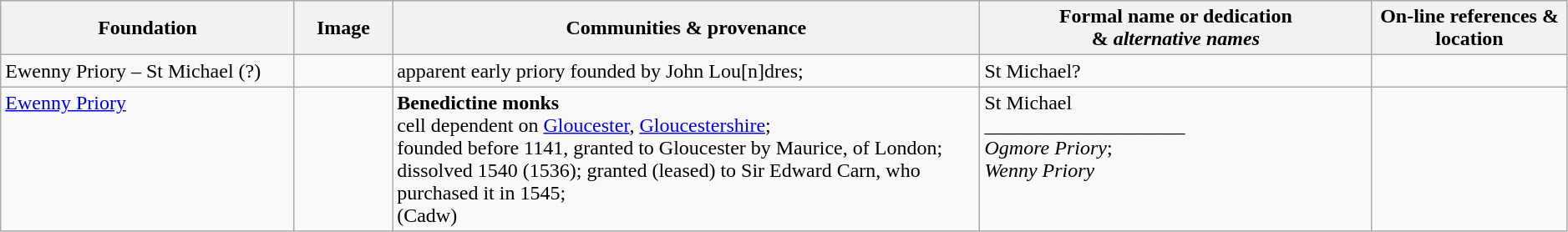<table style="width:99%;" class="wikitable">
<tr>
<th style="width:15%;">Foundation</th>
<th style="width:5%;">Image</th>
<th style="width:30%;">Communities & provenance</th>
<th style="width:20%;">Formal name or dedication <br>& <em>alternative names</em></th>
<th style="width:10%;">On-line references & location</th>
</tr>
<tr valign=top>
<td>Ewenny Priory – St Michael (?)</td>
<td></td>
<td>apparent early priory founded by John Lou[n]dres;</td>
<td>St Michael?</td>
<td></td>
</tr>
<tr valign=top>
<td><a href='#'>Ewenny Priory</a></td>
<td></td>
<td><strong>Benedictine monks</strong><br>cell dependent on <a href='#'>Gloucester</a>, <a href='#'>Gloucestershire</a>;<br>founded before 1141, granted to Gloucester by Maurice, of London;<br>dissolved 1540 (1536); granted (leased) to Sir Edward Carn, who purchased it in 1545;<br>(Cadw)</td>
<td>St Michael<br>____________________<br><em>Ogmore Priory</em>;<br><em>Wenny Priory</em></td>
<td><br><br></td>
</tr>
</table>
